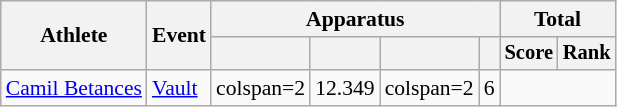<table class=wikitable style=font-size:90%;text-align:center>
<tr>
<th rowspan=2>Athlete</th>
<th rowspan=2>Event</th>
<th colspan=4>Apparatus</th>
<th colspan=2>Total</th>
</tr>
<tr style=font-size:95%>
<th></th>
<th></th>
<th></th>
<th></th>
<th>Score</th>
<th>Rank</th>
</tr>
<tr>
<td align=left><a href='#'>Camil Betances</a></td>
<td align=left><a href='#'>Vault</a></td>
<td>colspan=2 </td>
<td>12.349</td>
<td>colspan=2 </td>
<td>6</td>
</tr>
</table>
